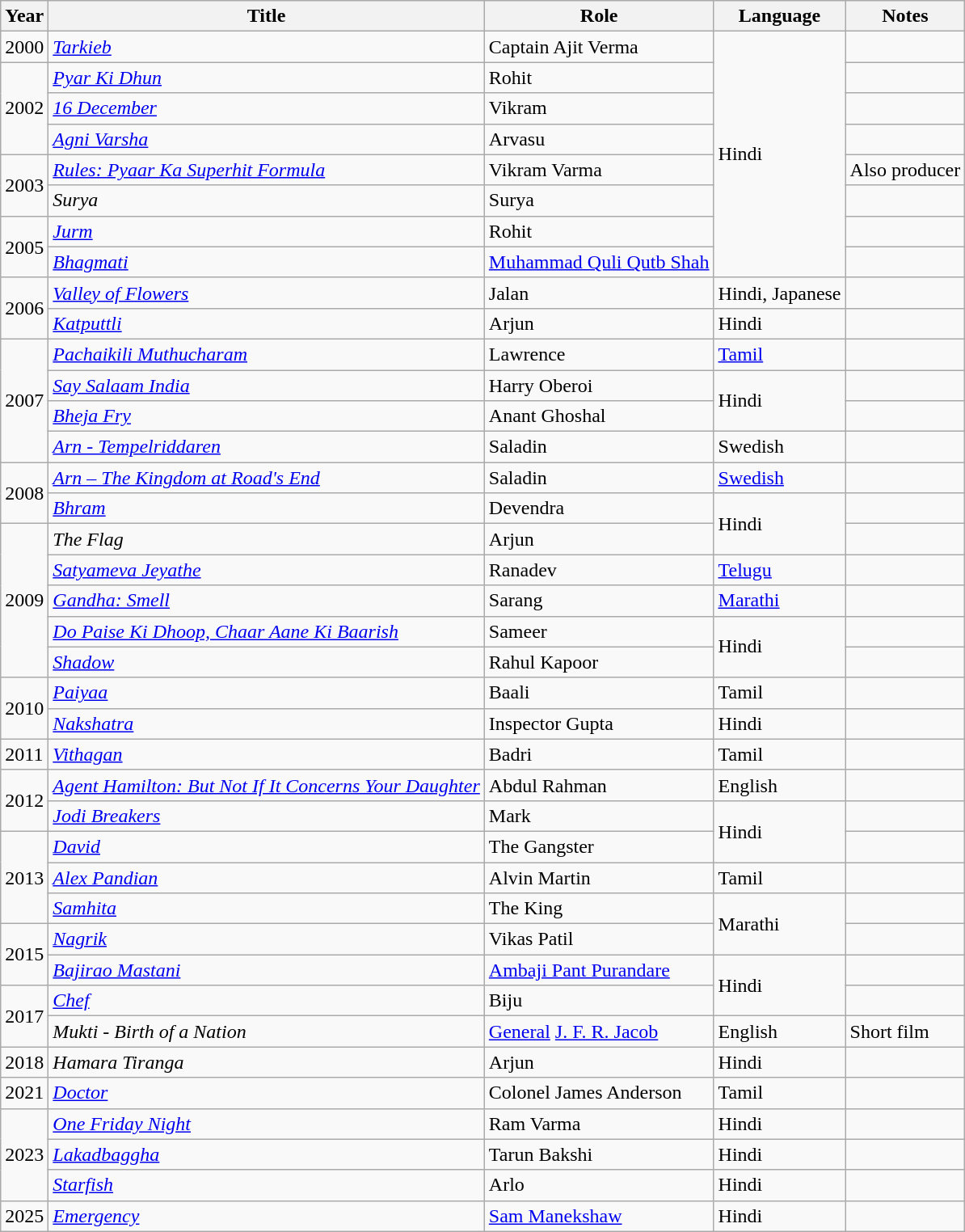<table class="wikitable sortable">
<tr>
<th>Year</th>
<th>Title</th>
<th class="unsortable">Role</th>
<th>Language</th>
<th class="unsortable">Notes</th>
</tr>
<tr>
<td>2000</td>
<td><em><a href='#'>Tarkieb</a></em></td>
<td>Captain Ajit Verma</td>
<td rowspan="8">Hindi</td>
<td></td>
</tr>
<tr>
<td rowspan="3">2002</td>
<td><em><a href='#'>Pyar Ki Dhun</a></em></td>
<td>Rohit</td>
<td></td>
</tr>
<tr>
<td><em><a href='#'>16 December</a></em></td>
<td>Vikram</td>
<td></td>
</tr>
<tr>
<td><em><a href='#'>Agni Varsha</a></em></td>
<td>Arvasu</td>
<td></td>
</tr>
<tr>
<td rowspan="2">2003</td>
<td><em><a href='#'>Rules: Pyaar Ka Superhit Formula</a></em></td>
<td>Vikram Varma</td>
<td>Also producer</td>
</tr>
<tr>
<td><em>Surya</em></td>
<td>Surya</td>
<td></td>
</tr>
<tr>
<td rowspan="2">2005</td>
<td><em><a href='#'>Jurm</a></em></td>
<td>Rohit</td>
<td></td>
</tr>
<tr>
<td><em><a href='#'>Bhagmati</a></em></td>
<td><a href='#'>Muhammad Quli Qutb Shah</a></td>
<td></td>
</tr>
<tr>
<td rowspan="2">2006</td>
<td><em><a href='#'>Valley of Flowers</a></em></td>
<td>Jalan</td>
<td>Hindi, Japanese</td>
<td></td>
</tr>
<tr>
<td><em><a href='#'>Katputtli</a></em></td>
<td>Arjun</td>
<td>Hindi</td>
<td></td>
</tr>
<tr>
<td rowspan="4">2007</td>
<td><em><a href='#'>Pachaikili Muthucharam</a></em></td>
<td>Lawrence</td>
<td><a href='#'>Tamil</a></td>
<td></td>
</tr>
<tr>
<td><em><a href='#'>Say Salaam India</a></em></td>
<td>Harry Oberoi</td>
<td rowspan="2">Hindi</td>
<td></td>
</tr>
<tr>
<td><em><a href='#'>Bheja Fry</a></em></td>
<td>Anant Ghoshal</td>
<td></td>
</tr>
<tr>
<td><em><a href='#'>Arn - Tempelriddaren</a></em></td>
<td>Saladin</td>
<td>Swedish</td>
<td></td>
</tr>
<tr>
<td rowspan="2">2008</td>
<td><em><a href='#'>Arn – The Kingdom at Road's End</a></em></td>
<td>Saladin</td>
<td><a href='#'>Swedish</a></td>
<td></td>
</tr>
<tr>
<td><em><a href='#'>Bhram</a></em></td>
<td>Devendra</td>
<td rowspan="2">Hindi</td>
<td></td>
</tr>
<tr>
<td rowspan="5">2009</td>
<td><em>The Flag</em></td>
<td>Arjun</td>
<td></td>
</tr>
<tr>
<td><em><a href='#'>Satyameva Jeyathe</a></em></td>
<td>Ranadev</td>
<td><a href='#'>Telugu</a></td>
<td></td>
</tr>
<tr>
<td><em><a href='#'>Gandha: Smell</a></em></td>
<td>Sarang</td>
<td><a href='#'>Marathi</a></td>
<td></td>
</tr>
<tr>
<td><em><a href='#'>Do Paise Ki Dhoop, Chaar Aane Ki Baarish</a></em></td>
<td>Sameer</td>
<td rowspan="2">Hindi</td>
<td></td>
</tr>
<tr>
<td><em><a href='#'>Shadow </a></em></td>
<td>Rahul Kapoor</td>
<td></td>
</tr>
<tr>
<td rowspan="2">2010</td>
<td><em><a href='#'>Paiyaa</a></em></td>
<td>Baali</td>
<td>Tamil</td>
<td></td>
</tr>
<tr>
<td><em><a href='#'>Nakshatra</a></em></td>
<td>Inspector Gupta</td>
<td>Hindi</td>
<td></td>
</tr>
<tr>
<td>2011</td>
<td><em><a href='#'>Vithagan</a></em></td>
<td>Badri</td>
<td>Tamil</td>
<td></td>
</tr>
<tr>
<td rowspan="2">2012</td>
<td><em><a href='#'>Agent Hamilton: But Not If It Concerns Your Daughter</a></em></td>
<td>Abdul Rahman</td>
<td>English</td>
<td></td>
</tr>
<tr>
<td><em><a href='#'>Jodi Breakers</a></em></td>
<td>Mark</td>
<td rowspan="2">Hindi</td>
<td></td>
</tr>
<tr>
<td rowspan="3">2013</td>
<td><em><a href='#'>David</a></em></td>
<td>The Gangster</td>
<td></td>
</tr>
<tr>
<td><em><a href='#'>Alex Pandian</a></em></td>
<td>Alvin Martin</td>
<td>Tamil</td>
<td></td>
</tr>
<tr>
<td><em><a href='#'>Samhita</a></em></td>
<td>The King</td>
<td rowspan="2">Marathi</td>
<td></td>
</tr>
<tr>
<td rowspan="2">2015</td>
<td><em><a href='#'>Nagrik</a></em></td>
<td>Vikas Patil</td>
<td></td>
</tr>
<tr>
<td><em><a href='#'>Bajirao Mastani</a></em></td>
<td><a href='#'>Ambaji Pant Purandare</a></td>
<td rowspan="2">Hindi</td>
<td></td>
</tr>
<tr>
<td rowspan="2">2017</td>
<td><em><a href='#'>Chef</a></em></td>
<td>Biju</td>
<td></td>
</tr>
<tr>
<td><em>Mukti - Birth of a Nation</em></td>
<td><a href='#'>General</a> <a href='#'>J. F. R. Jacob</a></td>
<td>English</td>
<td>Short film</td>
</tr>
<tr>
<td>2018</td>
<td><em>Hamara Tiranga</em></td>
<td>Arjun</td>
<td>Hindi</td>
<td></td>
</tr>
<tr>
<td>2021</td>
<td><em><a href='#'>Doctor</a></em></td>
<td>Colonel James Anderson</td>
<td>Tamil</td>
<td></td>
</tr>
<tr>
<td rowspan=3>2023</td>
<td><em><a href='#'>One Friday Night</a></em></td>
<td>Ram Varma</td>
<td>Hindi</td>
<td></td>
</tr>
<tr>
<td><em><a href='#'>Lakadbaggha</a></em></td>
<td>Tarun Bakshi</td>
<td>Hindi</td>
<td></td>
</tr>
<tr>
<td><em><a href='#'>Starfish</a></em></td>
<td>Arlo</td>
<td>Hindi</td>
<td></td>
</tr>
<tr>
<td>2025</td>
<td><em><a href='#'>Emergency</a></em></td>
<td><a href='#'>Sam Manekshaw</a></td>
<td>Hindi</td>
<td></td>
</tr>
</table>
